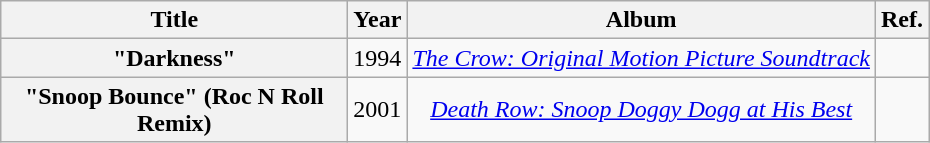<table class="wikitable plainrowheaders" style="text-align:center;">
<tr>
<th scope="col" style="width:14em;">Title</th>
<th scope="col">Year</th>
<th scope="col">Album</th>
<th scope="col">Ref.</th>
</tr>
<tr>
<th scope="row">"Darkness"</th>
<td>1994</td>
<td><em><a href='#'>The Crow: Original Motion Picture Soundtrack</a></em></td>
<td></td>
</tr>
<tr>
<th scope="row">"Snoop Bounce" (Roc N Roll Remix) <br></th>
<td>2001</td>
<td><em><a href='#'>Death Row: Snoop Doggy Dogg at His Best</a></em></td>
<td></td>
</tr>
</table>
